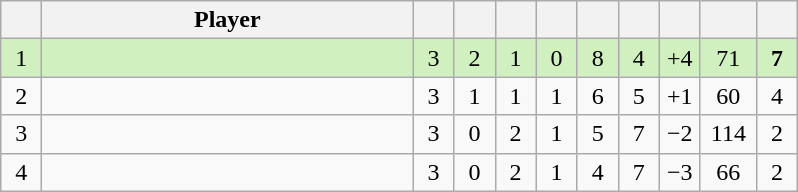<table class="wikitable" style="text-align:center; margin: 1em auto 1em auto, align:left">
<tr>
<th width=20></th>
<th width=240>Player</th>
<th width=20></th>
<th width=20></th>
<th width=20></th>
<th width=20></th>
<th width=20></th>
<th width=20></th>
<th width=20></th>
<th width=30></th>
<th width=20></th>
</tr>
<tr style="background:#D0F0C0;">
<td>1</td>
<td align=left></td>
<td>3</td>
<td>2</td>
<td>1</td>
<td>0</td>
<td>8</td>
<td>4</td>
<td>+4</td>
<td>71</td>
<td><strong>7</strong></td>
</tr>
<tr style=>
<td>2</td>
<td align=left></td>
<td>3</td>
<td>1</td>
<td>1</td>
<td>1</td>
<td>6</td>
<td>5</td>
<td>+1</td>
<td>60</td>
<td>4</td>
</tr>
<tr style=>
<td>3</td>
<td align=left></td>
<td>3</td>
<td>0</td>
<td>2</td>
<td>1</td>
<td>5</td>
<td>7</td>
<td>−2</td>
<td>114</td>
<td>2</td>
</tr>
<tr style=>
<td>4</td>
<td align=left></td>
<td>3</td>
<td>0</td>
<td>2</td>
<td>1</td>
<td>4</td>
<td>7</td>
<td>−3</td>
<td>66</td>
<td>2</td>
</tr>
</table>
